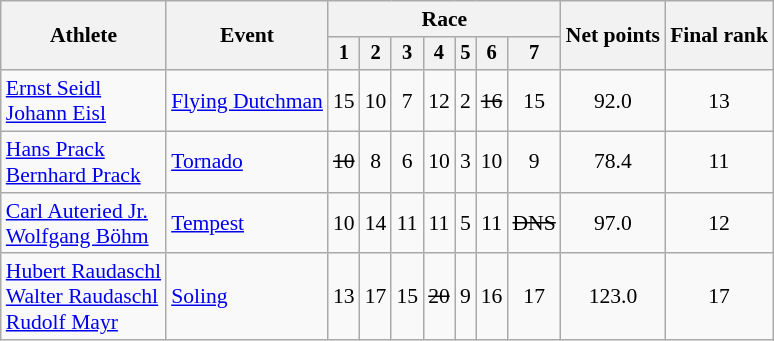<table class="wikitable" style="font-size:90%">
<tr>
<th rowspan="2">Athlete</th>
<th rowspan="2">Event</th>
<th colspan=7>Race</th>
<th rowspan=2>Net points</th>
<th rowspan=2>Final rank</th>
</tr>
<tr style="font-size:95%">
<th>1</th>
<th>2</th>
<th>3</th>
<th>4</th>
<th>5</th>
<th>6</th>
<th>7</th>
</tr>
<tr align=center>
<td align=left><a href='#'>Ernst Seidl</a><br><a href='#'>Johann Eisl</a></td>
<td align=left><a href='#'>Flying Dutchman</a></td>
<td>15</td>
<td>10</td>
<td>7</td>
<td>12</td>
<td>2</td>
<td><s>16</s></td>
<td>15</td>
<td>92.0</td>
<td>13</td>
</tr>
<tr align=center>
<td align=left><a href='#'>Hans Prack</a><br><a href='#'>Bernhard Prack</a></td>
<td align=left><a href='#'>Tornado</a></td>
<td><s>10</s></td>
<td>8</td>
<td>6</td>
<td>10</td>
<td>3</td>
<td>10</td>
<td>9</td>
<td>78.4</td>
<td>11</td>
</tr>
<tr align=center>
<td align=left><a href='#'>Carl Auteried Jr.</a><br><a href='#'>Wolfgang Böhm</a></td>
<td align=left><a href='#'>Tempest</a></td>
<td>10</td>
<td>14</td>
<td>11</td>
<td>11</td>
<td>5</td>
<td>11</td>
<td><s>DNS</s></td>
<td>97.0</td>
<td>12</td>
</tr>
<tr align=center>
<td align=left><a href='#'>Hubert Raudaschl</a><br><a href='#'>Walter Raudaschl</a><br><a href='#'>Rudolf Mayr</a></td>
<td align=left><a href='#'>Soling</a></td>
<td>13</td>
<td>17</td>
<td>15</td>
<td><s>20</s></td>
<td>9</td>
<td>16</td>
<td>17</td>
<td>123.0</td>
<td>17</td>
</tr>
</table>
